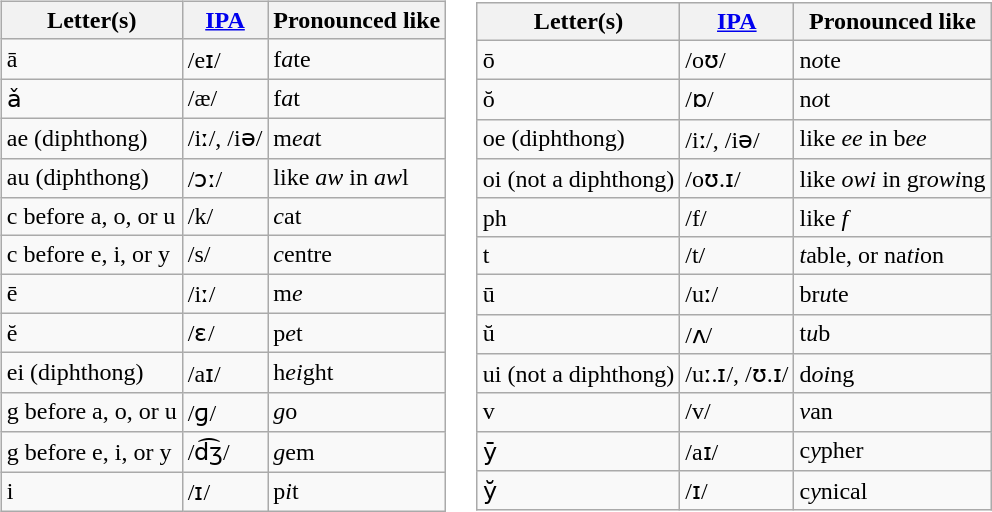<table style="vertical-align:top">
<tr>
<td><br><table class="wikitable">
<tr>
<th>Letter(s)</th>
<th><a href='#'>IPA</a></th>
<th>Pronounced like</th>
</tr>
<tr>
<td>ā</td>
<td>/eɪ/</td>
<td>f<em>a</em>te</td>
</tr>
<tr>
<td>ǎ</td>
<td>/æ/</td>
<td>f<em>a</em>t</td>
</tr>
<tr>
<td>ae (diphthong)</td>
<td>/iː/, /iə/</td>
<td>m<em>ea</em>t</td>
</tr>
<tr>
<td>au (diphthong)</td>
<td>/ɔː/</td>
<td>like <em>aw</em> in <em>aw</em>l</td>
</tr>
<tr>
<td>c before a, o, or u</td>
<td>/k/</td>
<td><em>c</em>at</td>
</tr>
<tr>
<td>c before e, i, or y</td>
<td>/s/</td>
<td><em>c</em>entre</td>
</tr>
<tr>
<td>ē</td>
<td>/iː/</td>
<td>m<em>e</em></td>
</tr>
<tr>
<td>ĕ</td>
<td>/ɛ/</td>
<td>p<em>e</em>t</td>
</tr>
<tr>
<td>ei (diphthong)</td>
<td>/aɪ/</td>
<td>h<em>ei</em>ght</td>
</tr>
<tr>
<td>g before a, o, or u</td>
<td>/ɡ/</td>
<td><em>g</em>o</td>
</tr>
<tr>
<td>g before e, i, or y</td>
<td>/d͡ʒ/</td>
<td><em>g</em>em</td>
</tr>
<tr>
<td>i</td>
<td>/ɪ/</td>
<td>p<em>i</em>t</td>
</tr>
</table>
</td>
<td><br><table class="wikitable">
<tr>
<th>Letter(s)</th>
<th><a href='#'>IPA</a></th>
<th>Pronounced like</th>
</tr>
<tr>
<td>ō</td>
<td>/oʊ/</td>
<td>n<em>o</em>te</td>
</tr>
<tr>
<td>ŏ</td>
<td>/ɒ/</td>
<td>n<em>o</em>t</td>
</tr>
<tr>
<td>oe (diphthong)</td>
<td>/iː/, /iə/</td>
<td>like <em>ee</em> in b<em>ee</em></td>
</tr>
<tr>
<td>oi (not a diphthong)</td>
<td>/oʊ.ɪ/</td>
<td>like <em>owi</em> in gr<em>owi</em>ng</td>
</tr>
<tr>
<td>ph</td>
<td>/f/</td>
<td>like <em>f</em></td>
</tr>
<tr>
<td>t</td>
<td>/t/</td>
<td><em>t</em>able, or na<em>ti</em>on</td>
</tr>
<tr>
<td>ū</td>
<td>/uː/</td>
<td>br<em>u</em>te</td>
</tr>
<tr>
<td>ŭ</td>
<td>/ʌ/</td>
<td>t<em>u</em>b</td>
</tr>
<tr>
<td>ui (not a diphthong)</td>
<td>/uː.ɪ/, /ʊ.ɪ/</td>
<td>d<em>oi</em>ng</td>
</tr>
<tr>
<td>v</td>
<td>/v/</td>
<td><em>v</em>an</td>
</tr>
<tr>
<td>ȳ</td>
<td>/aɪ/</td>
<td>c<em>y</em>pher</td>
</tr>
<tr>
<td>y̆</td>
<td>/ɪ/</td>
<td>c<em>y</em>nical</td>
</tr>
</table>
</td>
</tr>
</table>
